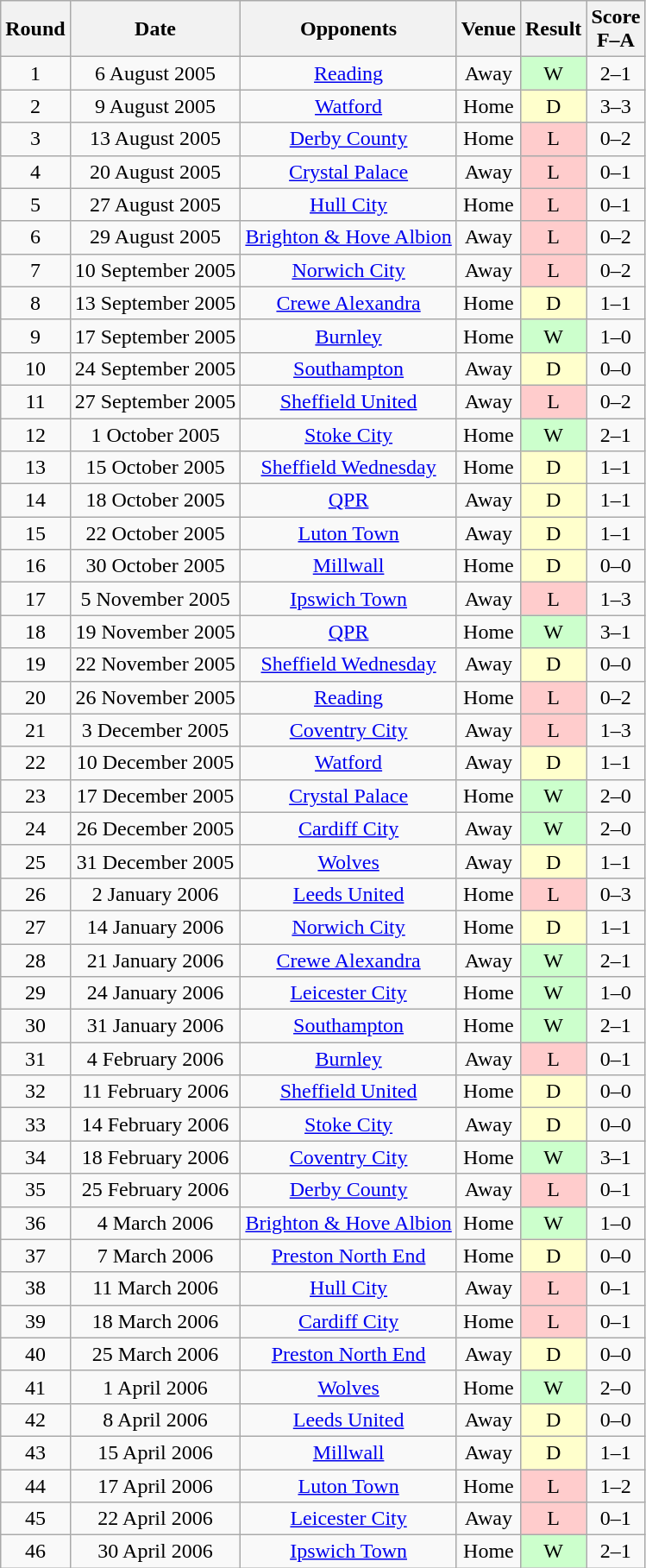<table class="wikitable plainrowheaders" style="text-align:center">
<tr>
<th scope="col">Round</th>
<th scope="col">Date</th>
<th scope="col">Opponents</th>
<th scope="col">Venue</th>
<th scope="col">Result</th>
<th scope="col">Score<br>F–A</th>
</tr>
<tr>
<td>1</td>
<td>6 August 2005</td>
<td><a href='#'>Reading</a></td>
<td>Away</td>
<td bgcolor="#ccffcc">W</td>
<td>2–1</td>
</tr>
<tr>
<td>2</td>
<td>9 August 2005</td>
<td><a href='#'>Watford</a></td>
<td>Home</td>
<td bgcolor="#ffffcc">D</td>
<td>3–3</td>
</tr>
<tr>
<td>3</td>
<td>13 August 2005</td>
<td><a href='#'>Derby County</a></td>
<td>Home</td>
<td bgcolor="#ffcccc">L</td>
<td>0–2</td>
</tr>
<tr>
<td>4</td>
<td>20 August 2005</td>
<td><a href='#'>Crystal Palace</a></td>
<td>Away</td>
<td bgcolor="#ffcccc">L</td>
<td>0–1</td>
</tr>
<tr>
<td>5</td>
<td>27 August 2005</td>
<td><a href='#'>Hull City</a></td>
<td>Home</td>
<td bgcolor="#ffcccc">L</td>
<td>0–1</td>
</tr>
<tr>
<td>6</td>
<td>29 August 2005</td>
<td><a href='#'>Brighton & Hove Albion</a></td>
<td>Away</td>
<td bgcolor="#ffcccc">L</td>
<td>0–2</td>
</tr>
<tr>
<td>7</td>
<td>10 September 2005</td>
<td><a href='#'>Norwich City</a></td>
<td>Away</td>
<td bgcolor="#ffcccc">L</td>
<td>0–2</td>
</tr>
<tr>
<td>8</td>
<td>13 September 2005</td>
<td><a href='#'>Crewe Alexandra</a></td>
<td>Home</td>
<td bgcolor="#ffffcc">D</td>
<td>1–1</td>
</tr>
<tr>
<td>9</td>
<td>17 September 2005</td>
<td><a href='#'>Burnley</a></td>
<td>Home</td>
<td bgcolor="#ccffcc">W</td>
<td>1–0</td>
</tr>
<tr>
<td>10</td>
<td>24 September 2005</td>
<td><a href='#'>Southampton</a></td>
<td>Away</td>
<td bgcolor="#ffffcc">D</td>
<td>0–0</td>
</tr>
<tr>
<td>11</td>
<td>27 September 2005</td>
<td><a href='#'>Sheffield United</a></td>
<td>Away</td>
<td bgcolor="#ffcccc">L</td>
<td>0–2</td>
</tr>
<tr>
<td>12</td>
<td>1 October 2005</td>
<td><a href='#'>Stoke City</a></td>
<td>Home</td>
<td bgcolor="#ccffcc">W</td>
<td>2–1</td>
</tr>
<tr>
<td>13</td>
<td>15 October 2005</td>
<td><a href='#'>Sheffield Wednesday</a></td>
<td>Home</td>
<td bgcolor="#ffffcc">D</td>
<td>1–1</td>
</tr>
<tr>
<td>14</td>
<td>18 October 2005</td>
<td><a href='#'>QPR</a></td>
<td>Away</td>
<td bgcolor="#ffffcc">D</td>
<td>1–1</td>
</tr>
<tr>
<td>15</td>
<td>22 October 2005</td>
<td><a href='#'>Luton Town</a></td>
<td>Away</td>
<td bgcolor="#ffffcc">D</td>
<td>1–1</td>
</tr>
<tr>
<td>16</td>
<td>30 October 2005</td>
<td><a href='#'>Millwall</a></td>
<td>Home</td>
<td bgcolor="#ffffcc">D</td>
<td>0–0</td>
</tr>
<tr>
<td>17</td>
<td>5 November 2005</td>
<td><a href='#'>Ipswich Town</a></td>
<td>Away</td>
<td bgcolor="#ffcccc">L</td>
<td>1–3</td>
</tr>
<tr>
<td>18</td>
<td>19 November 2005</td>
<td><a href='#'>QPR</a></td>
<td>Home</td>
<td bgcolor="#ccffcc">W</td>
<td>3–1</td>
</tr>
<tr>
<td>19</td>
<td>22 November 2005</td>
<td><a href='#'>Sheffield Wednesday</a></td>
<td>Away</td>
<td bgcolor="#ffffcc">D</td>
<td>0–0</td>
</tr>
<tr>
<td>20</td>
<td>26 November 2005</td>
<td><a href='#'>Reading</a></td>
<td>Home</td>
<td bgcolor="#ffcccc">L</td>
<td>0–2</td>
</tr>
<tr>
<td>21</td>
<td>3 December 2005</td>
<td><a href='#'>Coventry City</a></td>
<td>Away</td>
<td bgcolor="#ffcccc">L</td>
<td>1–3</td>
</tr>
<tr>
<td>22</td>
<td>10 December 2005</td>
<td><a href='#'>Watford</a></td>
<td>Away</td>
<td bgcolor="#ffffcc">D</td>
<td>1–1</td>
</tr>
<tr>
<td>23</td>
<td>17 December 2005</td>
<td><a href='#'>Crystal Palace</a></td>
<td>Home</td>
<td bgcolor="#ccffcc">W</td>
<td>2–0</td>
</tr>
<tr>
<td>24</td>
<td>26 December 2005</td>
<td><a href='#'>Cardiff City</a></td>
<td>Away</td>
<td bgcolor="#ccffcc">W</td>
<td>2–0</td>
</tr>
<tr>
<td>25</td>
<td>31 December 2005</td>
<td><a href='#'>Wolves</a></td>
<td>Away</td>
<td bgcolor="#ffffcc">D</td>
<td>1–1</td>
</tr>
<tr>
<td>26</td>
<td>2 January 2006</td>
<td><a href='#'>Leeds United</a></td>
<td>Home</td>
<td bgcolor="#ffcccc">L</td>
<td>0–3</td>
</tr>
<tr>
<td>27</td>
<td>14 January 2006</td>
<td><a href='#'>Norwich City</a></td>
<td>Home</td>
<td bgcolor="#ffffcc">D</td>
<td>1–1</td>
</tr>
<tr>
<td>28</td>
<td>21 January 2006</td>
<td><a href='#'>Crewe Alexandra</a></td>
<td>Away</td>
<td bgcolor="#ccffcc">W</td>
<td>2–1</td>
</tr>
<tr>
<td>29</td>
<td>24 January 2006</td>
<td><a href='#'>Leicester City</a></td>
<td>Home</td>
<td bgcolor="#ccffcc">W</td>
<td>1–0</td>
</tr>
<tr>
<td>30</td>
<td>31 January 2006</td>
<td><a href='#'>Southampton</a></td>
<td>Home</td>
<td bgcolor="#ccffcc">W</td>
<td>2–1</td>
</tr>
<tr>
<td>31</td>
<td>4 February 2006</td>
<td><a href='#'>Burnley</a></td>
<td>Away</td>
<td bgcolor="#ffcccc">L</td>
<td>0–1</td>
</tr>
<tr>
<td>32</td>
<td>11 February 2006</td>
<td><a href='#'>Sheffield United</a></td>
<td>Home</td>
<td bgcolor="#ffffcc">D</td>
<td>0–0</td>
</tr>
<tr>
<td>33</td>
<td>14 February 2006</td>
<td><a href='#'>Stoke City</a></td>
<td>Away</td>
<td bgcolor="#ffffcc">D</td>
<td>0–0</td>
</tr>
<tr>
<td>34</td>
<td>18 February 2006</td>
<td><a href='#'>Coventry City</a></td>
<td>Home</td>
<td bgcolor="#ccffcc">W</td>
<td>3–1</td>
</tr>
<tr>
<td>35</td>
<td>25 February 2006</td>
<td><a href='#'>Derby County</a></td>
<td>Away</td>
<td bgcolor="#ffcccc">L</td>
<td>0–1</td>
</tr>
<tr>
<td>36</td>
<td>4 March 2006</td>
<td><a href='#'>Brighton & Hove Albion</a></td>
<td>Home</td>
<td bgcolor="#ccffcc">W</td>
<td>1–0</td>
</tr>
<tr>
<td>37</td>
<td>7 March 2006</td>
<td><a href='#'>Preston North End</a></td>
<td>Home</td>
<td bgcolor="#ffffcc">D</td>
<td>0–0</td>
</tr>
<tr>
<td>38</td>
<td>11 March 2006</td>
<td><a href='#'>Hull City</a></td>
<td>Away</td>
<td bgcolor="#ffcccc">L</td>
<td>0–1</td>
</tr>
<tr>
<td>39</td>
<td>18 March 2006</td>
<td><a href='#'>Cardiff City</a></td>
<td>Home</td>
<td bgcolor="#ffcccc">L</td>
<td>0–1</td>
</tr>
<tr>
<td>40</td>
<td>25 March 2006</td>
<td><a href='#'>Preston North End</a></td>
<td>Away</td>
<td bgcolor="#ffffcc">D</td>
<td>0–0</td>
</tr>
<tr>
<td>41</td>
<td>1 April 2006</td>
<td><a href='#'>Wolves</a></td>
<td>Home</td>
<td bgcolor="#ccffcc">W</td>
<td>2–0</td>
</tr>
<tr>
<td>42</td>
<td>8 April 2006</td>
<td><a href='#'>Leeds United</a></td>
<td>Away</td>
<td bgcolor="#ffffcc">D</td>
<td>0–0</td>
</tr>
<tr>
<td>43</td>
<td>15 April 2006</td>
<td><a href='#'>Millwall</a></td>
<td>Away</td>
<td bgcolor="#ffffcc">D</td>
<td>1–1</td>
</tr>
<tr>
<td>44</td>
<td>17 April 2006</td>
<td><a href='#'>Luton Town</a></td>
<td>Home</td>
<td bgcolor="#ffcccc">L</td>
<td>1–2</td>
</tr>
<tr>
<td>45</td>
<td>22 April 2006</td>
<td><a href='#'>Leicester City</a></td>
<td>Away</td>
<td bgcolor="#ffcccc">L</td>
<td>0–1</td>
</tr>
<tr>
<td>46</td>
<td>30 April 2006</td>
<td><a href='#'>Ipswich Town</a></td>
<td>Home</td>
<td bgcolor="#ccffcc">W</td>
<td>2–1</td>
</tr>
</table>
